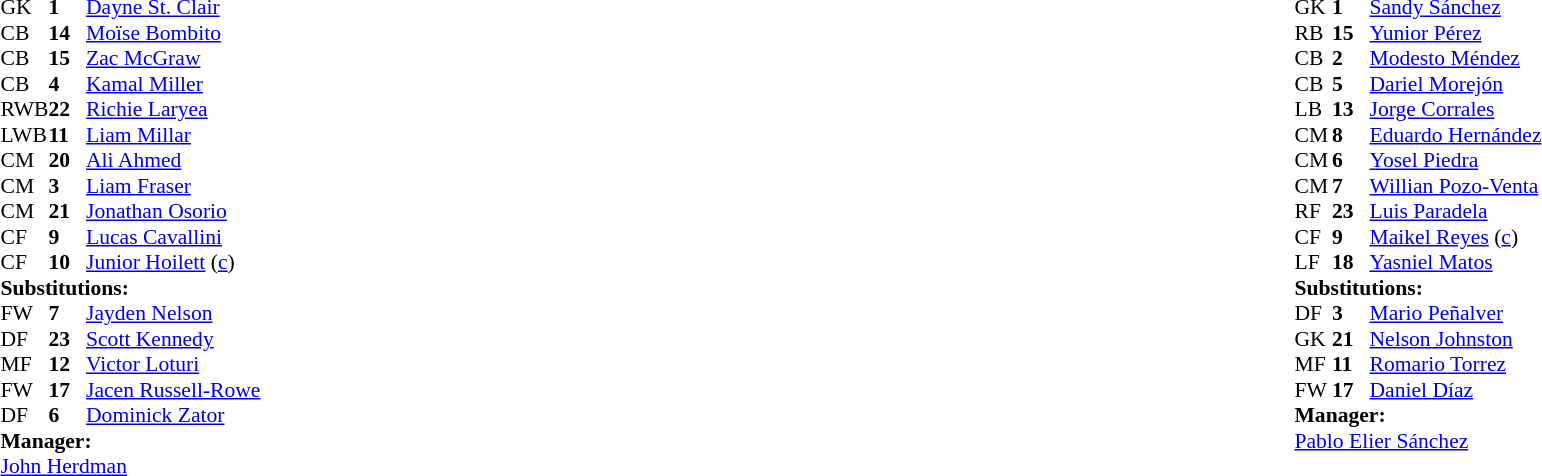<table width="100%">
<tr>
<td valign="top" width="40%"><br><table style="font-size:90%" cellspacing="0" cellpadding="0">
<tr>
<th width=25></th>
<th width=25></th>
</tr>
<tr>
<td>GK</td>
<td><strong>1</strong></td>
<td><a href='#'>Dayne St. Clair</a></td>
</tr>
<tr>
<td>CB</td>
<td><strong>14</strong></td>
<td><a href='#'>Moïse Bombito</a></td>
<td></td>
<td></td>
</tr>
<tr>
<td>CB</td>
<td><strong>15</strong></td>
<td><a href='#'>Zac McGraw</a></td>
<td></td>
<td></td>
</tr>
<tr>
<td>CB</td>
<td><strong>4</strong></td>
<td><a href='#'>Kamal Miller</a></td>
</tr>
<tr>
<td>RWB</td>
<td><strong>22</strong></td>
<td><a href='#'>Richie Laryea</a></td>
</tr>
<tr>
<td>LWB</td>
<td><strong>11</strong></td>
<td><a href='#'>Liam Millar</a></td>
</tr>
<tr>
<td>CM</td>
<td><strong>20</strong></td>
<td><a href='#'>Ali Ahmed</a></td>
<td></td>
<td></td>
</tr>
<tr>
<td>CM</td>
<td><strong>3</strong></td>
<td><a href='#'>Liam Fraser</a></td>
</tr>
<tr>
<td>CM</td>
<td><strong>21</strong></td>
<td><a href='#'>Jonathan Osorio</a></td>
</tr>
<tr>
<td>CF</td>
<td><strong>9</strong></td>
<td><a href='#'>Lucas Cavallini</a></td>
<td></td>
<td></td>
</tr>
<tr>
<td>CF</td>
<td><strong>10</strong></td>
<td><a href='#'>Junior Hoilett</a> (<a href='#'>c</a>)</td>
<td></td>
<td></td>
</tr>
<tr>
<td colspan=3><strong>Substitutions:</strong></td>
</tr>
<tr>
<td>FW</td>
<td><strong>7</strong></td>
<td><a href='#'>Jayden Nelson</a></td>
<td></td>
<td></td>
</tr>
<tr>
<td>DF</td>
<td><strong>23</strong></td>
<td><a href='#'>Scott Kennedy</a></td>
<td></td>
<td></td>
</tr>
<tr>
<td>MF</td>
<td><strong>12</strong></td>
<td><a href='#'>Victor Loturi</a></td>
<td></td>
<td></td>
</tr>
<tr>
<td>FW</td>
<td><strong>17</strong></td>
<td><a href='#'>Jacen Russell-Rowe</a></td>
<td></td>
<td></td>
</tr>
<tr>
<td>DF</td>
<td><strong>6</strong></td>
<td><a href='#'>Dominick Zator</a></td>
<td></td>
<td></td>
</tr>
<tr>
<td colspan=3><strong>Manager:</strong></td>
</tr>
<tr>
<td colspan=3> <a href='#'>John Herdman</a></td>
</tr>
</table>
</td>
<td valign="top"></td>
<td valign="top" width="50%"><br><table style="font-size:90%; margin:auto" cellspacing="0" cellpadding="0">
<tr>
<th width=25></th>
<th width=25></th>
</tr>
<tr>
<td>GK</td>
<td><strong>1</strong></td>
<td><a href='#'>Sandy Sánchez</a></td>
<td></td>
<td></td>
</tr>
<tr>
<td>RB</td>
<td><strong>15</strong></td>
<td><a href='#'>Yunior Pérez</a></td>
</tr>
<tr>
<td>CB</td>
<td><strong>2</strong></td>
<td><a href='#'>Modesto Méndez</a></td>
<td></td>
<td></td>
</tr>
<tr>
<td>CB</td>
<td><strong>5</strong></td>
<td><a href='#'>Dariel Morejón</a></td>
</tr>
<tr>
<td>LB</td>
<td><strong>13</strong></td>
<td><a href='#'>Jorge Corrales</a></td>
<td></td>
<td></td>
</tr>
<tr>
<td>CM</td>
<td><strong>8</strong></td>
<td><a href='#'>Eduardo Hernández</a></td>
</tr>
<tr>
<td>CM</td>
<td><strong>6</strong></td>
<td><a href='#'>Yosel Piedra</a></td>
</tr>
<tr>
<td>CM</td>
<td><strong>7</strong></td>
<td><a href='#'>Willian Pozo-Venta</a></td>
<td></td>
<td></td>
</tr>
<tr>
<td>RF</td>
<td><strong>23</strong></td>
<td><a href='#'>Luis Paradela</a></td>
</tr>
<tr>
<td>CF</td>
<td><strong>9</strong></td>
<td><a href='#'>Maikel Reyes</a> (<a href='#'>c</a>)</td>
</tr>
<tr>
<td>LF</td>
<td><strong>18</strong></td>
<td><a href='#'>Yasniel Matos</a></td>
</tr>
<tr>
<td colspan=3><strong>Substitutions:</strong></td>
</tr>
<tr>
<td>DF</td>
<td><strong>3</strong></td>
<td><a href='#'>Mario Peñalver</a></td>
<td></td>
<td></td>
</tr>
<tr>
<td>GK</td>
<td><strong>21</strong></td>
<td><a href='#'>Nelson Johnston</a></td>
<td></td>
<td></td>
</tr>
<tr>
<td>MF</td>
<td><strong>11</strong></td>
<td><a href='#'>Romario Torrez</a></td>
<td></td>
<td></td>
</tr>
<tr>
<td>FW</td>
<td><strong>17</strong></td>
<td><a href='#'>Daniel Díaz</a></td>
<td></td>
<td></td>
</tr>
<tr>
<td colspan=3><strong>Manager:</strong></td>
</tr>
<tr>
<td colspan=3><a href='#'>Pablo Elier Sánchez</a></td>
</tr>
</table>
</td>
</tr>
</table>
